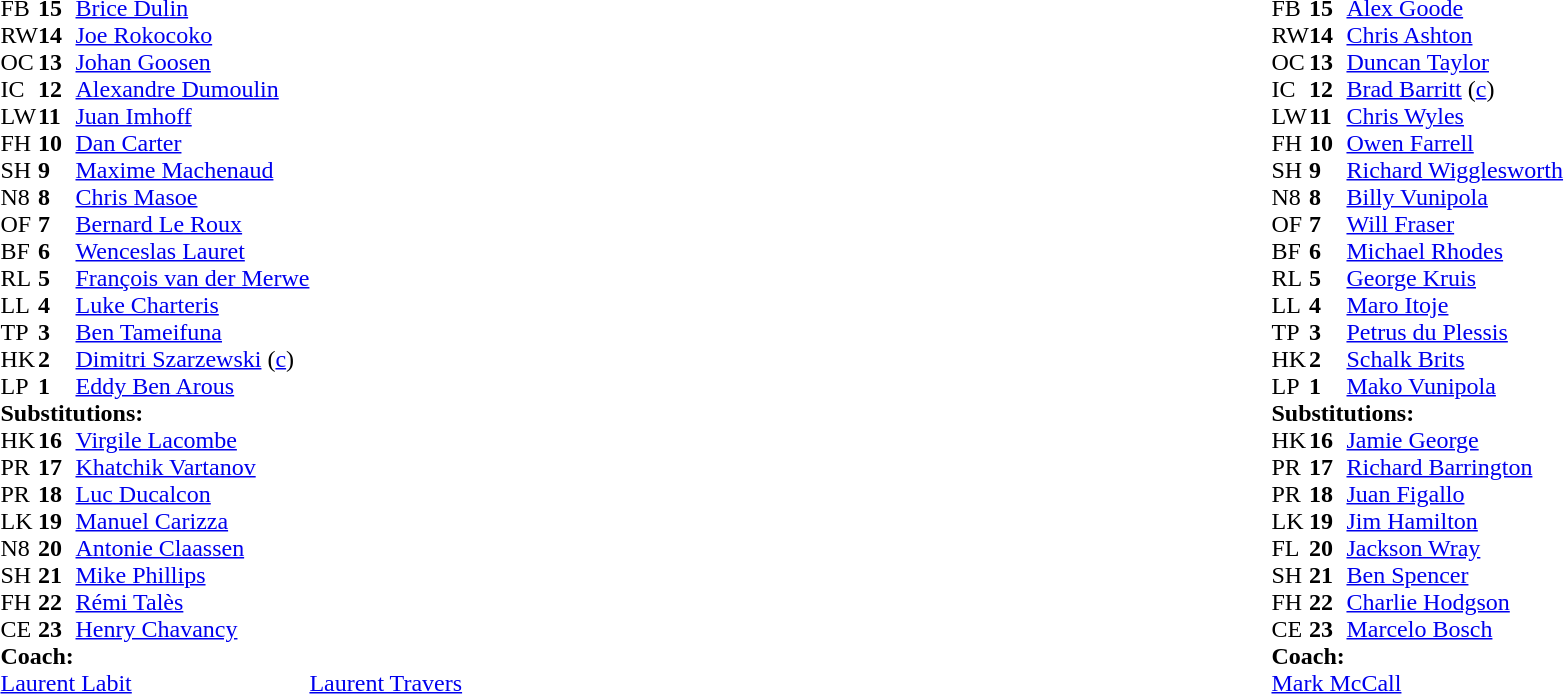<table style="width:100%;">
<tr>
<td style="vertical-align:top; width:50%"><br><table cellspacing="0" cellpadding="0">
<tr>
<th width="25"></th>
<th width="25"></th>
</tr>
<tr>
<td>FB</td>
<td><strong>15</strong></td>
<td> <a href='#'>Brice Dulin</a></td>
</tr>
<tr>
<td>RW</td>
<td><strong>14</strong></td>
<td> <a href='#'>Joe Rokocoko</a></td>
</tr>
<tr>
<td>OC</td>
<td><strong>13</strong></td>
<td> <a href='#'>Johan Goosen</a></td>
</tr>
<tr>
<td>IC</td>
<td><strong>12</strong></td>
<td> <a href='#'>Alexandre Dumoulin</a></td>
<td></td>
<td></td>
</tr>
<tr>
<td>LW</td>
<td><strong>11</strong></td>
<td> <a href='#'>Juan Imhoff</a></td>
</tr>
<tr>
<td>FH</td>
<td><strong>10</strong></td>
<td> <a href='#'>Dan Carter</a></td>
<td></td>
<td></td>
</tr>
<tr>
<td>SH</td>
<td><strong>9</strong></td>
<td> <a href='#'>Maxime Machenaud</a></td>
<td></td>
<td></td>
</tr>
<tr>
<td>N8</td>
<td><strong>8</strong></td>
<td> <a href='#'>Chris Masoe</a></td>
</tr>
<tr>
<td>OF</td>
<td><strong>7</strong></td>
<td> <a href='#'>Bernard Le Roux</a></td>
<td></td>
<td></td>
</tr>
<tr>
<td>BF</td>
<td><strong>6</strong></td>
<td> <a href='#'>Wenceslas Lauret</a></td>
</tr>
<tr>
<td>RL</td>
<td><strong>5</strong></td>
<td> <a href='#'>François van der Merwe</a></td>
<td></td>
<td></td>
</tr>
<tr>
<td>LL</td>
<td><strong>4</strong></td>
<td> <a href='#'>Luke Charteris</a></td>
</tr>
<tr>
<td>TP</td>
<td><strong>3</strong></td>
<td> <a href='#'>Ben Tameifuna</a></td>
<td></td>
<td></td>
</tr>
<tr>
<td>HK</td>
<td><strong>2</strong></td>
<td> <a href='#'>Dimitri Szarzewski</a> (<a href='#'>c</a>)</td>
<td></td>
<td></td>
</tr>
<tr>
<td>LP</td>
<td><strong>1</strong></td>
<td> <a href='#'>Eddy Ben Arous</a></td>
<td></td>
<td></td>
</tr>
<tr>
<td colspan=3><strong>Substitutions:</strong></td>
</tr>
<tr>
<td>HK</td>
<td><strong>16</strong></td>
<td> <a href='#'>Virgile Lacombe</a></td>
<td></td>
<td></td>
</tr>
<tr>
<td>PR</td>
<td><strong>17</strong></td>
<td> <a href='#'>Khatchik Vartanov</a></td>
<td></td>
<td></td>
</tr>
<tr>
<td>PR</td>
<td><strong>18</strong></td>
<td> <a href='#'>Luc Ducalcon</a></td>
<td></td>
<td></td>
</tr>
<tr>
<td>LK</td>
<td><strong>19</strong></td>
<td> <a href='#'>Manuel Carizza</a></td>
<td></td>
<td></td>
</tr>
<tr>
<td>N8</td>
<td><strong>20</strong></td>
<td> <a href='#'>Antonie Claassen</a></td>
<td></td>
<td></td>
</tr>
<tr>
<td>SH</td>
<td><strong>21</strong></td>
<td> <a href='#'>Mike Phillips</a></td>
<td></td>
<td></td>
</tr>
<tr>
<td>FH</td>
<td><strong>22</strong></td>
<td> <a href='#'>Rémi Talès</a></td>
<td></td>
<td></td>
</tr>
<tr>
<td>CE</td>
<td><strong>23</strong></td>
<td> <a href='#'>Henry Chavancy</a></td>
<td></td>
<td></td>
</tr>
<tr>
<td colspan="3"><strong>Coach:</strong></td>
</tr>
<tr>
<td colspan="4"> <a href='#'>Laurent Labit</a></td>
<td colspan="4"> <a href='#'>Laurent Travers</a></td>
</tr>
</table>
</td>
<td style="vertical-align:top; width:50%"><br><table cellspacing="0" cellpadding="0" style="margin:auto">
<tr>
<th width="25"></th>
<th width="25"></th>
</tr>
<tr>
<td>FB</td>
<td><strong>15</strong></td>
<td> <a href='#'>Alex Goode</a></td>
</tr>
<tr>
<td>RW</td>
<td><strong>14</strong></td>
<td> <a href='#'>Chris Ashton</a></td>
</tr>
<tr>
<td>OC</td>
<td><strong>13</strong></td>
<td> <a href='#'>Duncan Taylor</a></td>
<td></td>
<td></td>
</tr>
<tr>
<td>IC</td>
<td><strong>12</strong></td>
<td> <a href='#'>Brad Barritt</a> (<a href='#'>c</a>)</td>
</tr>
<tr>
<td>LW</td>
<td><strong>11</strong></td>
<td> <a href='#'>Chris Wyles</a></td>
</tr>
<tr>
<td>FH</td>
<td><strong>10</strong></td>
<td> <a href='#'>Owen Farrell</a></td>
<td></td>
<td></td>
</tr>
<tr>
<td>SH</td>
<td><strong>9</strong></td>
<td> <a href='#'>Richard Wigglesworth</a></td>
<td></td>
<td></td>
</tr>
<tr>
<td>N8</td>
<td><strong>8</strong></td>
<td> <a href='#'>Billy Vunipola</a></td>
<td></td>
<td></td>
<td></td>
</tr>
<tr>
<td>OF</td>
<td><strong>7</strong></td>
<td> <a href='#'>Will Fraser</a></td>
</tr>
<tr>
<td>BF</td>
<td><strong>6</strong></td>
<td> <a href='#'>Michael Rhodes</a></td>
<td></td>
<td></td>
<td></td>
<td></td>
</tr>
<tr>
<td>RL</td>
<td><strong>5</strong></td>
<td> <a href='#'>George Kruis</a></td>
</tr>
<tr>
<td>LL</td>
<td><strong>4</strong></td>
<td> <a href='#'>Maro Itoje</a></td>
<td></td>
<td></td>
</tr>
<tr>
<td>TP</td>
<td><strong>3</strong></td>
<td> <a href='#'>Petrus du Plessis</a></td>
<td></td>
<td></td>
</tr>
<tr>
<td>HK</td>
<td><strong>2</strong></td>
<td> <a href='#'>Schalk Brits</a></td>
<td></td>
<td></td>
<td></td>
<td></td>
</tr>
<tr>
<td>LP</td>
<td><strong>1</strong></td>
<td> <a href='#'>Mako Vunipola</a></td>
<td></td>
<td></td>
</tr>
<tr>
<td colspan=3><strong>Substitutions:</strong></td>
</tr>
<tr>
<td>HK</td>
<td><strong>16</strong></td>
<td> <a href='#'>Jamie George</a></td>
<td></td>
<td></td>
<td></td>
<td></td>
</tr>
<tr>
<td>PR</td>
<td><strong>17</strong></td>
<td> <a href='#'>Richard Barrington</a></td>
<td></td>
<td></td>
</tr>
<tr>
<td>PR</td>
<td><strong>18</strong></td>
<td> <a href='#'>Juan Figallo</a></td>
<td></td>
<td></td>
</tr>
<tr>
<td>LK</td>
<td><strong>19</strong></td>
<td> <a href='#'>Jim Hamilton</a></td>
<td></td>
<td></td>
</tr>
<tr>
<td>FL</td>
<td><strong>20</strong></td>
<td> <a href='#'>Jackson Wray</a></td>
<td></td>
<td></td>
<td></td>
<td></td>
</tr>
<tr>
<td>SH</td>
<td><strong>21</strong></td>
<td> <a href='#'>Ben Spencer</a></td>
<td></td>
<td></td>
</tr>
<tr>
<td>FH</td>
<td><strong>22</strong></td>
<td> <a href='#'>Charlie Hodgson</a></td>
<td></td>
<td></td>
</tr>
<tr>
<td>CE</td>
<td><strong>23</strong></td>
<td> <a href='#'>Marcelo Bosch</a></td>
<td></td>
<td></td>
</tr>
<tr>
<td colspan="3"><strong>Coach:</strong></td>
</tr>
<tr>
<td colspan="4"> <a href='#'>Mark McCall</a></td>
</tr>
</table>
</td>
</tr>
</table>
